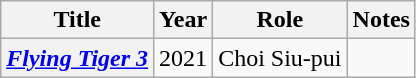<table class="wikitable plainrowheaders sortable">
<tr>
<th scope="col">Title</th>
<th scope="col">Year</th>
<th scope="col">Role</th>
<th scope="col" class="unsortable">Notes</th>
</tr>
<tr>
<th scope="row"><em><a href='#'>Flying Tiger 3</a></em></th>
<td>2021</td>
<td>Choi Siu-pui</td>
<td></td>
</tr>
</table>
